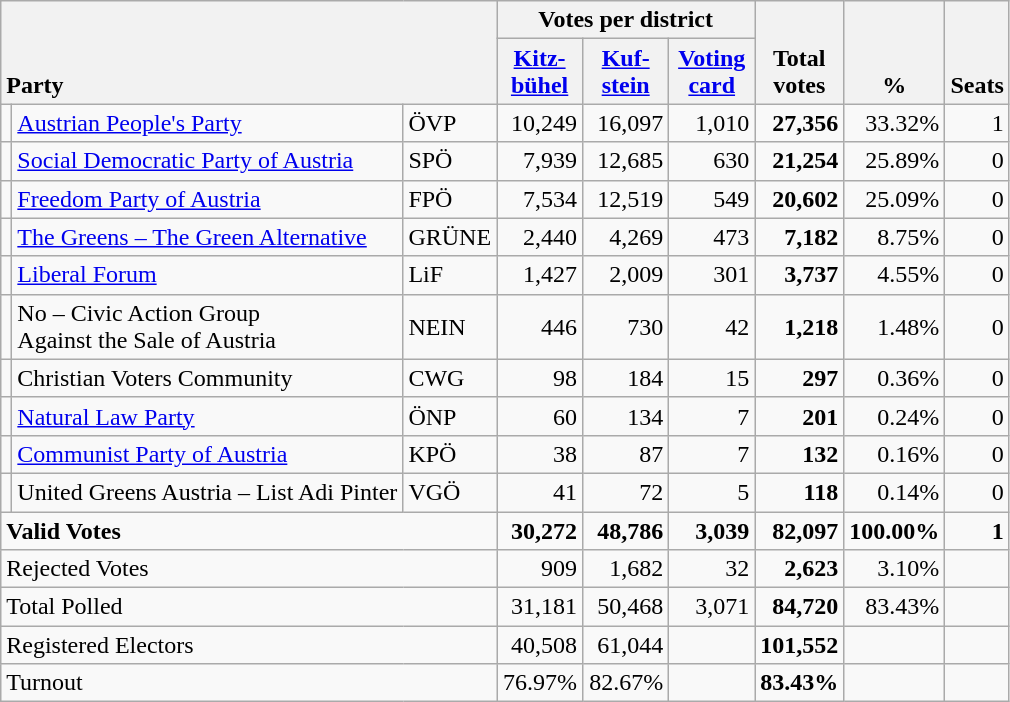<table class="wikitable" border="1" style="text-align:right;">
<tr>
<th style="text-align:left;" valign=bottom rowspan=2 colspan=3>Party</th>
<th colspan=3>Votes per district</th>
<th align=center valign=bottom rowspan=2 width="50">Total<br>votes</th>
<th align=center valign=bottom rowspan=2 width="50">%</th>
<th align=center valign=bottom rowspan=2>Seats</th>
</tr>
<tr>
<th align=center valign=bottom width="50"><a href='#'>Kitz-<br>bühel</a></th>
<th align=center valign=bottom width="50"><a href='#'>Kuf-<br>stein</a></th>
<th align=center valign=bottom width="50"><a href='#'>Voting<br>card</a></th>
</tr>
<tr>
<td></td>
<td align=left><a href='#'>Austrian People's Party</a></td>
<td align=left>ÖVP</td>
<td>10,249</td>
<td>16,097</td>
<td>1,010</td>
<td><strong>27,356</strong></td>
<td>33.32%</td>
<td>1</td>
</tr>
<tr>
<td></td>
<td align=left><a href='#'>Social Democratic Party of Austria</a></td>
<td align=left>SPÖ</td>
<td>7,939</td>
<td>12,685</td>
<td>630</td>
<td><strong>21,254</strong></td>
<td>25.89%</td>
<td>0</td>
</tr>
<tr>
<td></td>
<td align=left><a href='#'>Freedom Party of Austria</a></td>
<td align=left>FPÖ</td>
<td>7,534</td>
<td>12,519</td>
<td>549</td>
<td><strong>20,602</strong></td>
<td>25.09%</td>
<td>0</td>
</tr>
<tr>
<td></td>
<td align=left style="white-space: nowrap;"><a href='#'>The Greens – The Green Alternative</a></td>
<td align=left>GRÜNE</td>
<td>2,440</td>
<td>4,269</td>
<td>473</td>
<td><strong>7,182</strong></td>
<td>8.75%</td>
<td>0</td>
</tr>
<tr>
<td></td>
<td align=left><a href='#'>Liberal Forum</a></td>
<td align=left>LiF</td>
<td>1,427</td>
<td>2,009</td>
<td>301</td>
<td><strong>3,737</strong></td>
<td>4.55%</td>
<td>0</td>
</tr>
<tr>
<td></td>
<td align=left>No – Civic Action Group<br>Against the Sale of Austria</td>
<td align=left>NEIN</td>
<td>446</td>
<td>730</td>
<td>42</td>
<td><strong>1,218</strong></td>
<td>1.48%</td>
<td>0</td>
</tr>
<tr>
<td></td>
<td align=left>Christian Voters Community</td>
<td align=left>CWG</td>
<td>98</td>
<td>184</td>
<td>15</td>
<td><strong>297</strong></td>
<td>0.36%</td>
<td>0</td>
</tr>
<tr>
<td></td>
<td align=left><a href='#'>Natural Law Party</a></td>
<td align=left>ÖNP</td>
<td>60</td>
<td>134</td>
<td>7</td>
<td><strong>201</strong></td>
<td>0.24%</td>
<td>0</td>
</tr>
<tr>
<td></td>
<td align=left><a href='#'>Communist Party of Austria</a></td>
<td align=left>KPÖ</td>
<td>38</td>
<td>87</td>
<td>7</td>
<td><strong>132</strong></td>
<td>0.16%</td>
<td>0</td>
</tr>
<tr>
<td></td>
<td align=left>United Greens Austria – List Adi Pinter</td>
<td align=left>VGÖ</td>
<td>41</td>
<td>72</td>
<td>5</td>
<td><strong>118</strong></td>
<td>0.14%</td>
<td>0</td>
</tr>
<tr style="font-weight:bold">
<td align=left colspan=3>Valid Votes</td>
<td>30,272</td>
<td>48,786</td>
<td>3,039</td>
<td>82,097</td>
<td>100.00%</td>
<td>1</td>
</tr>
<tr>
<td align=left colspan=3>Rejected Votes</td>
<td>909</td>
<td>1,682</td>
<td>32</td>
<td><strong>2,623</strong></td>
<td>3.10%</td>
<td></td>
</tr>
<tr>
<td align=left colspan=3>Total Polled</td>
<td>31,181</td>
<td>50,468</td>
<td>3,071</td>
<td><strong>84,720</strong></td>
<td>83.43%</td>
<td></td>
</tr>
<tr>
<td align=left colspan=3>Registered Electors</td>
<td>40,508</td>
<td>61,044</td>
<td></td>
<td><strong>101,552</strong></td>
<td></td>
<td></td>
</tr>
<tr>
<td align=left colspan=3>Turnout</td>
<td>76.97%</td>
<td>82.67%</td>
<td></td>
<td><strong>83.43%</strong></td>
<td></td>
<td></td>
</tr>
</table>
